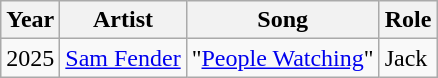<table class="wikitable sortable">
<tr>
<th>Year</th>
<th>Artist</th>
<th>Song</th>
<th>Role</th>
</tr>
<tr>
<td>2025</td>
<td><a href='#'>Sam Fender</a></td>
<td>"<a href='#'>People Watching</a>"</td>
<td>Jack</td>
</tr>
</table>
